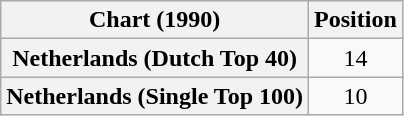<table class="wikitable plainrowheaders">
<tr>
<th align="left">Chart (1990)</th>
<th style="text-align:center;">Position</th>
</tr>
<tr>
<th scope="row">Netherlands (Dutch Top 40)</th>
<td style="text-align:center;">14</td>
</tr>
<tr>
<th scope="row">Netherlands (Single Top 100)</th>
<td style="text-align:center;">10</td>
</tr>
</table>
